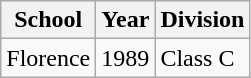<table class="wikitable">
<tr>
<th>School</th>
<th>Year</th>
<th>Division</th>
</tr>
<tr>
<td>Florence</td>
<td>1989</td>
<td>Class C</td>
</tr>
</table>
